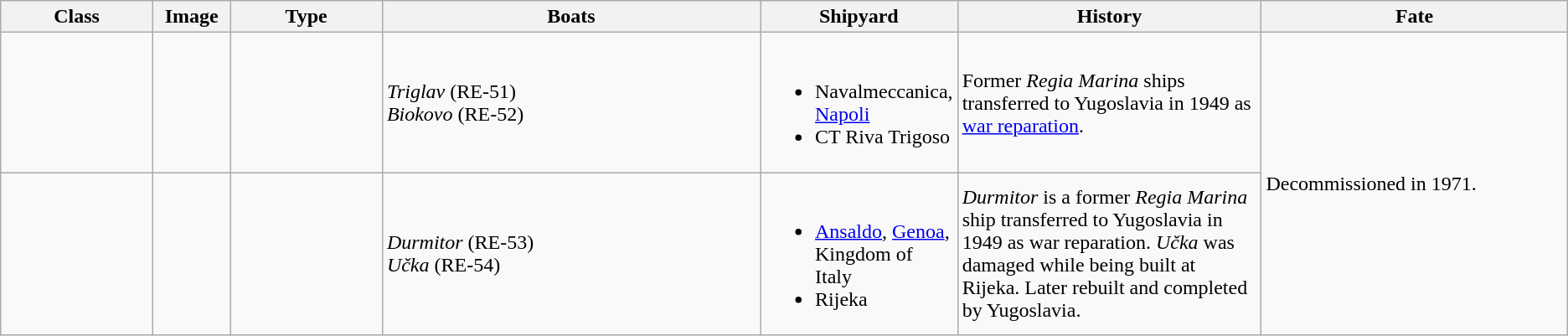<table class="wikitable">
<tr>
<th style="text-align:center;width:10%;">Class</th>
<th style="text-align:center;width:5%;">Image</th>
<th style="text-align:center; width:10%;">Type</th>
<th style="text-align:center; width:25%;">Boats</th>
<th style="text-align:center; width:10%;">Shipyard</th>
<th style="text-align:center; width:20%;">History</th>
<th style="text-align:center; width:25%;">Fate</th>
</tr>
<tr>
<td></td>
<td></td>
<td></td>
<td><em>Triglav</em> (RE-51)<br><em>Biokovo</em> (RE-52)</td>
<td><div><br><ul><li>Navalmeccanica, <a href='#'>Napoli</a></li><li>CT Riva Trigoso</li></ul></div></td>
<td>Former <em>Regia Marina</em> ships transferred to Yugoslavia in 1949 as <a href='#'>war reparation</a>.</td>
<td rowspan="2">Decommissioned in 1971.</td>
</tr>
<tr>
<td></td>
<td></td>
<td></td>
<td><em>Durmitor</em> (RE-53)<br><em>Učka</em> (RE-54)</td>
<td><br><ul><li><a href='#'>Ansaldo</a>, <a href='#'>Genoa</a>, Kingdom of Italy</li><li>Rijeka</li></ul></td>
<td><em>Durmitor</em> is a former <em>Regia Marina</em> ship transferred to Yugoslavia in 1949 as war reparation. <em>Učka</em> was damaged while being built at Rijeka. Later rebuilt and completed by Yugoslavia.</td>
</tr>
</table>
